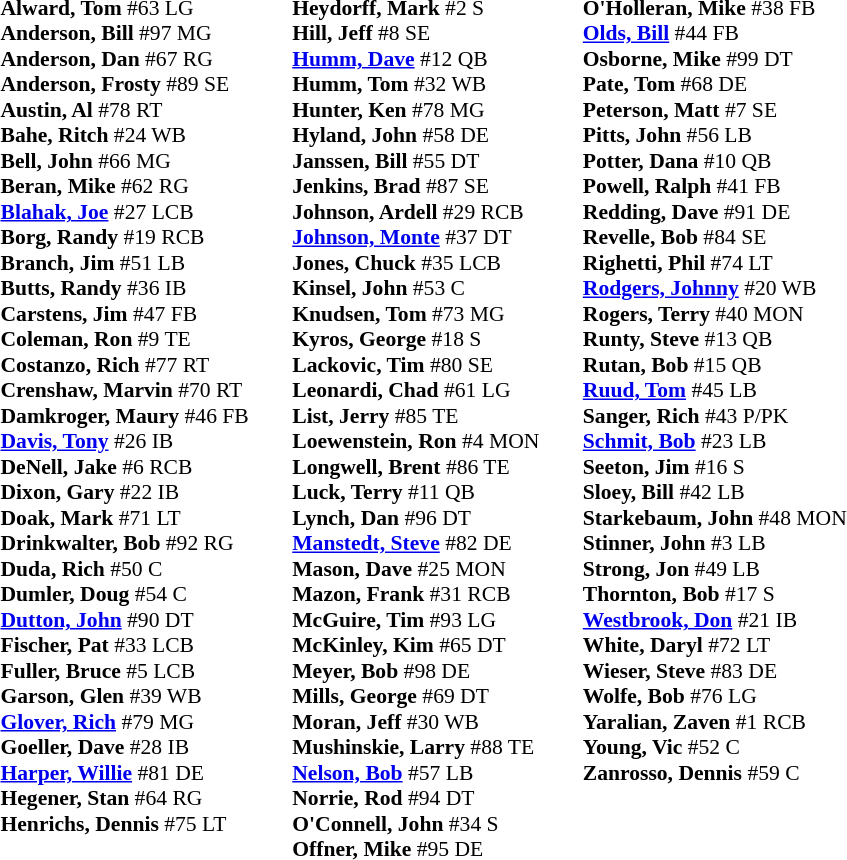<table class="toccolours" style="border-collapse:collapse; font-size:90%;">
<tr>
<td colspan="7" align="center"></td>
</tr>
<tr>
<td colspan=7 align="right"></td>
</tr>
<tr>
<td valign="top"><br><strong>Alward, Tom</strong> #63  LG<br>
<strong>Anderson, Bill</strong> #97  MG<br>
<strong>Anderson, Dan</strong> #67  RG<br>
<strong>Anderson, Frosty</strong> #89  SE<br>
<strong>Austin, Al</strong> #78  RT<br>
<strong>Bahe, Ritch</strong> #24  WB<br>
<strong>Bell, John</strong> #66  MG<br>
<strong>Beran, Mike</strong> #62  RG<br>
<strong><a href='#'>Blahak, Joe</a></strong> #27  LCB<br>
<strong>Borg, Randy</strong> #19  RCB<br>
<strong>Branch, Jim</strong> #51  LB<br>
<strong>Butts, Randy</strong> #36  IB<br>
<strong>Carstens, Jim</strong> #47  FB<br>
<strong>Coleman, Ron</strong> #9  TE<br>
<strong>Costanzo, Rich</strong> #77  RT<br>
<strong>Crenshaw, Marvin</strong> #70  RT<br>
<strong>Damkroger, Maury</strong> #46  FB<br>
<strong><a href='#'>Davis, Tony</a></strong> #26  IB<br>
<strong>DeNell, Jake</strong> #6  RCB<br>
<strong>Dixon, Gary</strong> #22  IB<br>
<strong>Doak, Mark</strong> #71  LT<br>
<strong>Drinkwalter, Bob</strong> #92  RG<br>
<strong>Duda, Rich</strong> #50  C<br>
<strong>Dumler, Doug</strong> #54  C<br>
<strong><a href='#'>Dutton, John</a></strong> #90  DT<br>
<strong>Fischer, Pat</strong> #33  LCB<br>
<strong>Fuller, Bruce</strong> #5  LCB<br>
<strong>Garson, Glen</strong> #39  WB<br>
<strong><a href='#'>Glover, Rich</a></strong> #79  MG<br>
<strong>Goeller, Dave</strong> #28  IB<br>
<strong><a href='#'>Harper, Willie</a></strong> #81  DE<br>
<strong>Hegener, Stan</strong> #64  RG<br>
<strong>Henrichs, Dennis</strong> #75  LT</td>
<td width="25"> </td>
<td valign="top"><br><strong>Heydorff, Mark</strong> #2  S<br>
<strong>Hill, Jeff</strong> #8  SE<br>
<strong><a href='#'>Humm, Dave</a></strong> #12  QB<br>
<strong>Humm, Tom</strong> #32  WB<br>
<strong>Hunter, Ken</strong> #78  MG<br>
<strong>Hyland, John</strong> #58  DE<br>
<strong>Janssen, Bill</strong> #55  DT<br>
<strong>Jenkins, Brad</strong> #87  SE<br>
<strong>Johnson, Ardell</strong> #29  RCB<br>
<strong><a href='#'>Johnson, Monte</a></strong> #37  DT<br>
<strong>Jones, Chuck</strong> #35  LCB<br>
<strong>Kinsel, John</strong> #53  C<br>
<strong>Knudsen, Tom</strong> #73  MG<br>
<strong>Kyros, George</strong> #18  S<br>
<strong>Lackovic, Tim</strong> #80  SE<br>
<strong>Leonardi, Chad</strong> #61  LG<br>
<strong>List, Jerry</strong> #85  TE<br>
<strong>Loewenstein, Ron</strong> #4  MON<br>
<strong>Longwell, Brent</strong> #86  TE<br>
<strong>Luck, Terry</strong> #11  QB<br>
<strong>Lynch, Dan</strong> #96  DT<br>
<strong><a href='#'>Manstedt, Steve</a></strong> #82  DE<br>
<strong>Mason, Dave</strong> #25  MON<br>
<strong>Mazon, Frank</strong> #31  RCB<br>
<strong>McGuire, Tim</strong> #93  LG<br>
<strong>McKinley, Kim</strong> #65  DT<br>
<strong>Meyer, Bob</strong> #98  DE<br>
<strong>Mills, George</strong> #69  DT<br>
<strong>Moran, Jeff</strong> #30  WB<br>
<strong>Mushinskie, Larry</strong> #88  TE<br>
<strong><a href='#'>Nelson, Bob</a></strong> #57  LB<br>
<strong>Norrie, Rod</strong> #94  DT<br>
<strong>O'Connell, John</strong> #34  S<br>
<strong>Offner, Mike</strong> #95  DE</td>
<td width="25"> </td>
<td valign="top"><br><strong>O'Holleran, Mike</strong> #38  FB<br>
<strong><a href='#'>Olds, Bill</a></strong> #44  FB<br>
<strong>Osborne, Mike</strong> #99  DT<br>
<strong>Pate, Tom</strong> #68  DE<br>
<strong>Peterson, Matt</strong> #7  SE<br>
<strong>Pitts, John</strong> #56  LB<br>
<strong>Potter, Dana</strong> #10  QB<br>
<strong>Powell, Ralph</strong> #41  FB<br>
<strong>Redding, Dave</strong> #91  DE<br>
<strong>Revelle, Bob</strong> #84  SE<br>
<strong>Righetti, Phil</strong> #74  LT<br>
<strong><a href='#'>Rodgers, Johnny</a></strong> #20  WB<br>
<strong>Rogers, Terry</strong> #40  MON<br>
<strong>Runty, Steve</strong> #13  QB<br>
<strong>Rutan, Bob</strong> #15  QB<br>
<strong><a href='#'>Ruud, Tom</a></strong> #45  LB<br>
<strong>Sanger, Rich</strong> #43  P/PK<br>
<strong><a href='#'>Schmit, Bob</a></strong> #23  LB<br>
<strong>Seeton, Jim</strong> #16  S<br>
<strong>Sloey, Bill</strong> #42  LB<br>
<strong>Starkebaum, John</strong> #48  MON<br>
<strong>Stinner, John</strong> #3  LB<br>
<strong>Strong, Jon</strong> #49  LB<br>
<strong>Thornton, Bob</strong> #17  S<br>
<strong><a href='#'>Westbrook, Don</a></strong> #21  IB<br>
<strong>White, Daryl</strong> #72  LT<br>
<strong>Wieser, Steve</strong> #83  DE<br>
<strong>Wolfe, Bob</strong> #76  LG<br>
<strong>Yaralian, Zaven</strong> #1  RCB<br>
<strong>Young, Vic</strong> #52  C<br>
<strong>Zanrosso, Dennis</strong> #59  C</td>
</tr>
<tr>
<td colspan="5" valign="bottom" align="right"></td>
</tr>
</table>
